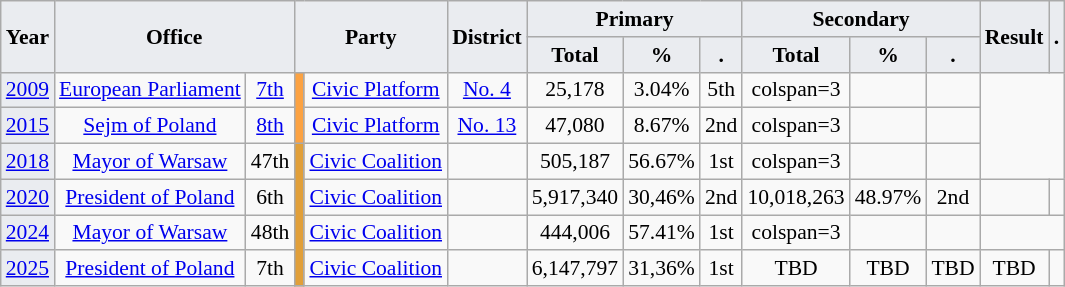<table class="wikitable" style="font-size:90%; text-align:center;">
<tr>
<th style="background-color:#EAECF0;" rowspan=2>Year</th>
<th colspan="2" rowspan="2" style="background-color:#EAECF0;">Office</th>
<th style="background-color:#EAECF0;" colspan=2 rowspan=2>Party</th>
<th style="background-color:#EAECF0;" colspan=1 rowspan=2>District</th>
<th style="background-color:#EAECF0;" colspan=3>Primary</th>
<th style="background-color:#EAECF0;" colspan=3>Secondary</th>
<th style="background-color:#EAECF0;" rowspan=2>Result</th>
<th style="background-color:#EAECF0;" rowspan=2>.</th>
</tr>
<tr>
<th style="background-color:#EAECF0;">Total</th>
<th style="background-color:#EAECF0;">%</th>
<th style="background-color:#EAECF0;">.</th>
<th style="background-color:#EAECF0;">Total</th>
<th style="background-color:#EAECF0;">%</th>
<th style="background-color:#EAECF0;">.</th>
</tr>
<tr>
<td style="background-color:#EAECF0;"><a href='#'>2009</a></td>
<td><a href='#'>European Parliament</a></td>
<td><a href='#'>7th</a></td>
<td rowspan=2 style="background-color:#FCA241;;"></td>
<td><a href='#'>Civic Platform</a></td>
<td><a href='#'>No. 4</a></td>
<td>25,178</td>
<td>3.04%</td>
<td>5th</td>
<td>colspan=3 </td>
<td></td>
<td></td>
</tr>
<tr>
<td style="background-color:#EAECF0;"><a href='#'>2015</a></td>
<td><a href='#'>Sejm of Poland</a></td>
<td><a href='#'>8th</a></td>
<td><a href='#'>Civic Platform</a></td>
<td><a href='#'>No. 13</a></td>
<td>47,080</td>
<td>8.67%</td>
<td>2nd</td>
<td>colspan=3 </td>
<td></td>
<td></td>
</tr>
<tr>
<td style="background-color:#EAECF0;"><a href='#'>2018</a></td>
<td><a href='#'>Mayor of Warsaw</a></td>
<td>47th</td>
<td rowspan="4" style="background-color:#E19F39;;"></td>
<td><a href='#'>Civic Coalition</a></td>
<td></td>
<td>505,187</td>
<td>56.67%</td>
<td>1st</td>
<td>colspan=3 </td>
<td></td>
<td></td>
</tr>
<tr>
<td style="background-color:#EAECF0;"><a href='#'>2020</a></td>
<td><a href='#'>President of Poland</a></td>
<td>6th</td>
<td><a href='#'>Civic Coalition</a></td>
<td></td>
<td>5,917,340</td>
<td>30,46%</td>
<td>2nd</td>
<td>10,018,263</td>
<td>48.97%</td>
<td>2nd</td>
<td></td>
<td></td>
</tr>
<tr>
<td style="background-color:#EAECF0;"><a href='#'>2024</a></td>
<td><a href='#'>Mayor of Warsaw</a></td>
<td>48th</td>
<td><a href='#'>Civic Coalition</a></td>
<td></td>
<td>444,006</td>
<td>57.41%</td>
<td>1st</td>
<td>colspan=3 </td>
<td></td>
<td></td>
</tr>
<tr>
<td style="background-color:#EAECF0;"><a href='#'>2025</a></td>
<td><a href='#'>President of Poland</a></td>
<td>7th</td>
<td><a href='#'>Civic Coalition</a></td>
<td></td>
<td>6,147,797</td>
<td>31,36%</td>
<td>1st</td>
<td>TBD</td>
<td>TBD</td>
<td>TBD</td>
<td>TBD</td>
<td></td>
</tr>
</table>
